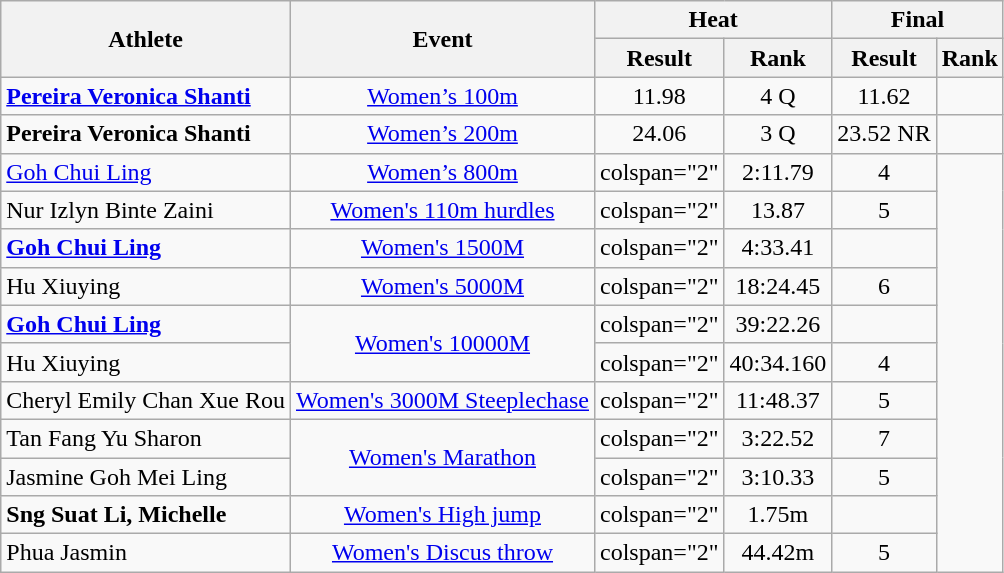<table class="wikitable">
<tr>
<th rowspan="2">Athlete</th>
<th rowspan="2">Event</th>
<th colspan="2">Heat</th>
<th colspan="2">Final</th>
</tr>
<tr>
<th>Result</th>
<th>Rank</th>
<th>Result</th>
<th>Rank</th>
</tr>
<tr align="center">
<td align="left"><a href='#'><strong>Pereira Veronica Shanti</strong></a></td>
<td><a href='#'>Women’s 100m</a></td>
<td>11.98</td>
<td>4 Q</td>
<td>11.62</td>
<td></td>
</tr>
<tr align="center">
<td align="left"><strong>Pereira Veronica Shanti</strong></td>
<td><a href='#'>Women’s 200m</a></td>
<td>24.06</td>
<td>3 Q</td>
<td>23.52 NR</td>
<td></td>
</tr>
<tr align="center">
<td align="left"><a href='#'>Goh Chui Ling</a></td>
<td><a href='#'>Women’s 800m</a></td>
<td>colspan="2" </td>
<td>2:11.79</td>
<td>4</td>
</tr>
<tr align="center">
<td align="left">Nur Izlyn Binte Zaini</td>
<td><a href='#'>Women's 110m hurdles</a></td>
<td>colspan="2" </td>
<td>13.87</td>
<td>5</td>
</tr>
<tr align="center">
<td align="left"><strong><a href='#'>Goh Chui Ling</a></strong></td>
<td><a href='#'>Women's 1500M</a></td>
<td>colspan="2" </td>
<td>4:33.41</td>
<td></td>
</tr>
<tr align="center">
<td align="left">Hu Xiuying</td>
<td><a href='#'>Women's 5000M</a></td>
<td>colspan="2" </td>
<td>18:24.45</td>
<td>6</td>
</tr>
<tr align="center">
<td align="left"><strong><a href='#'>Goh Chui Ling</a></strong></td>
<td rowspan="2"><a href='#'>Women's 10000M</a></td>
<td>colspan="2" </td>
<td>39:22.26</td>
<td></td>
</tr>
<tr align="center">
<td align="left">Hu Xiuying</td>
<td>colspan="2" </td>
<td>40:34.160</td>
<td>4</td>
</tr>
<tr align="center">
<td align="left">Cheryl Emily Chan Xue Rou</td>
<td><a href='#'>Women's 3000M Steeplechase</a></td>
<td>colspan="2" </td>
<td>11:48.37</td>
<td>5</td>
</tr>
<tr align="center">
<td align="left">Tan Fang Yu Sharon</td>
<td rowspan="2"><a href='#'>Women's Marathon</a></td>
<td>colspan="2" </td>
<td>3:22.52</td>
<td>7</td>
</tr>
<tr align="center">
<td align="left">Jasmine Goh Mei Ling</td>
<td>colspan="2" </td>
<td>3:10.33</td>
<td>5</td>
</tr>
<tr align="center">
<td align="left"><strong>Sng Suat Li, Michelle</strong></td>
<td><a href='#'>Women's High jump</a></td>
<td>colspan="2" </td>
<td>1.75m</td>
<td></td>
</tr>
<tr align="center">
<td align="left">Phua Jasmin</td>
<td><a href='#'>Women's Discus throw</a></td>
<td>colspan="2" </td>
<td>44.42m</td>
<td>5</td>
</tr>
</table>
